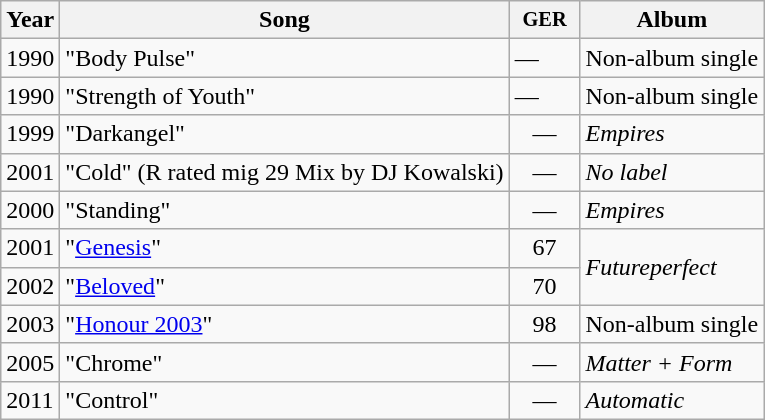<table class="wikitable">
<tr>
<th>Year</th>
<th>Song</th>
<th style="width:3em;font-size:85%">GER<br></th>
<th>Album</th>
</tr>
<tr>
<td>1990</td>
<td>"Body Pulse"</td>
<td>—</td>
<td>Non-album single</td>
</tr>
<tr>
<td>1990</td>
<td>"Strength of Youth"</td>
<td>—</td>
<td>Non-album single</td>
</tr>
<tr>
<td>1999</td>
<td>"Darkangel"</td>
<td align="center">—</td>
<td><em>Empires</em></td>
</tr>
<tr>
<td>2001</td>
<td>"Cold" (R rated mig 29 Mix by DJ Kowalski)</td>
<td align="center">—</td>
<td><em>No label</em></td>
</tr>
<tr>
<td>2000</td>
<td>"Standing"</td>
<td align="center">—</td>
<td><em>Empires</em></td>
</tr>
<tr>
<td>2001</td>
<td>"<a href='#'>Genesis</a>"</td>
<td align="center">67</td>
<td rowspan="2"><em>Futureperfect</em></td>
</tr>
<tr>
<td>2002</td>
<td>"<a href='#'>Beloved</a>"</td>
<td align="center">70</td>
</tr>
<tr>
<td>2003</td>
<td>"<a href='#'>Honour 2003</a>"</td>
<td align="center">98</td>
<td>Non-album single</td>
</tr>
<tr>
<td>2005</td>
<td>"Chrome"</td>
<td align="center">—</td>
<td><em>Matter + Form</em></td>
</tr>
<tr>
<td>2011</td>
<td>"Control"</td>
<td align="center">—</td>
<td><em>Automatic</em></td>
</tr>
</table>
